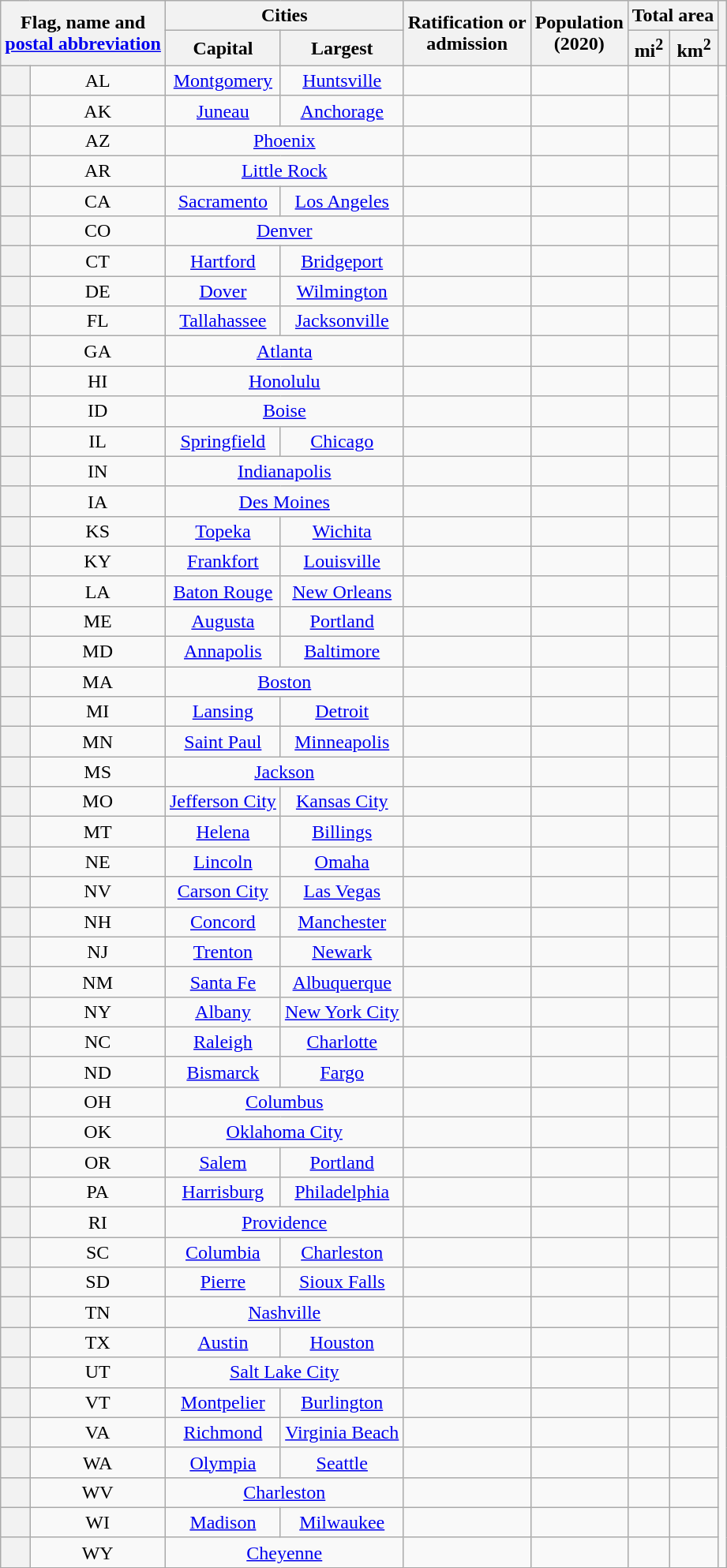<table class="wikitable sortable mw-datatable sticky-header-multi sort-under plainrowheaders" style="text-align: center;">
<tr>
<th scope="col" colspan=2 rowspan=2>Flag, name and<br><a href='#'>postal abbreviation</a></th>
<th scope="col" colspan=2>Cities</th>
<th scope="col" rowspan=2>Ratification or<br>admission</th>
<th scope="col" rowspan=2>Population<br>(2020)</th>
<th scope="col" colspan=2>Total area</th>
<th scope="col" rowspan=2><a href='#'></a></th>
</tr>
<tr>
<th scope="col">Capital</th>
<th scope="col">Largest</th>
<th scope="col">mi<sup>2</sup></th>
<th scope="col">km<sup>2</sup></th>
</tr>
<tr>
<th scope="row"></th>
<td>AL</td>
<td><a href='#'>Montgomery</a></td>
<td><a href='#'>Huntsville</a></td>
<td></td>
<td></td>
<td></td>
<td></td>
</tr>
<tr>
<th scope="row"></th>
<td>AK</td>
<td><a href='#'>Juneau</a></td>
<td><a href='#'>Anchorage</a></td>
<td></td>
<td></td>
<td></td>
<td></td>
</tr>
<tr>
<th scope="row"></th>
<td>AZ</td>
<td colspan=2><a href='#'>Phoenix</a></td>
<td></td>
<td></td>
<td></td>
<td></td>
</tr>
<tr>
<th scope="row"></th>
<td>AR</td>
<td colspan=2><a href='#'>Little Rock</a></td>
<td></td>
<td></td>
<td></td>
<td></td>
</tr>
<tr>
<th scope="row"></th>
<td>CA</td>
<td><a href='#'>Sacramento</a></td>
<td><a href='#'>Los Angeles</a></td>
<td></td>
<td></td>
<td></td>
<td></td>
</tr>
<tr>
<th scope="row"></th>
<td>CO</td>
<td colspan=2><a href='#'>Denver</a></td>
<td></td>
<td></td>
<td></td>
<td></td>
</tr>
<tr>
<th scope="row"></th>
<td>CT</td>
<td><a href='#'>Hartford</a></td>
<td><a href='#'>Bridgeport</a></td>
<td></td>
<td></td>
<td></td>
<td></td>
</tr>
<tr>
<th scope="row"></th>
<td>DE</td>
<td><a href='#'>Dover</a></td>
<td><a href='#'>Wilmington</a></td>
<td></td>
<td></td>
<td></td>
<td></td>
</tr>
<tr>
<th scope="row"></th>
<td>FL</td>
<td><a href='#'>Tallahassee</a></td>
<td><a href='#'>Jacksonville</a></td>
<td></td>
<td></td>
<td></td>
<td></td>
</tr>
<tr>
<th scope="row"></th>
<td>GA</td>
<td colspan=2><a href='#'>Atlanta</a></td>
<td></td>
<td></td>
<td></td>
<td></td>
</tr>
<tr>
<th scope="row"></th>
<td>HI</td>
<td colspan=2><a href='#'>Honolulu</a></td>
<td></td>
<td></td>
<td></td>
<td></td>
</tr>
<tr>
<th scope="row"></th>
<td>ID</td>
<td colspan=2><a href='#'>Boise</a></td>
<td></td>
<td></td>
<td></td>
<td></td>
</tr>
<tr>
<th scope="row"></th>
<td>IL</td>
<td><a href='#'>Springfield</a></td>
<td><a href='#'>Chicago</a></td>
<td></td>
<td></td>
<td></td>
<td></td>
</tr>
<tr>
<th scope="row"></th>
<td>IN</td>
<td colspan=2><a href='#'>Indianapolis</a></td>
<td></td>
<td></td>
<td></td>
<td></td>
</tr>
<tr>
<th scope="row"></th>
<td>IA</td>
<td colspan=2><a href='#'>Des Moines</a></td>
<td></td>
<td></td>
<td></td>
<td></td>
</tr>
<tr>
<th scope="row"></th>
<td>KS</td>
<td><a href='#'>Topeka</a></td>
<td><a href='#'>Wichita</a></td>
<td></td>
<td></td>
<td></td>
<td></td>
</tr>
<tr>
<th scope="row"></th>
<td>KY</td>
<td><a href='#'>Frankfort</a></td>
<td><a href='#'>Louisville</a></td>
<td></td>
<td></td>
<td></td>
<td></td>
</tr>
<tr>
<th scope="row"></th>
<td>LA</td>
<td><a href='#'>Baton Rouge</a></td>
<td><a href='#'>New Orleans</a></td>
<td></td>
<td></td>
<td></td>
<td></td>
</tr>
<tr>
<th scope="row"></th>
<td>ME</td>
<td><a href='#'>Augusta</a></td>
<td><a href='#'>Portland</a></td>
<td></td>
<td></td>
<td></td>
<td></td>
</tr>
<tr>
<th scope="row"></th>
<td>MD</td>
<td><a href='#'>Annapolis</a></td>
<td><a href='#'>Baltimore</a></td>
<td></td>
<td></td>
<td></td>
<td></td>
</tr>
<tr>
<th scope="row"></th>
<td>MA</td>
<td colspan=2><a href='#'>Boston</a></td>
<td></td>
<td></td>
<td></td>
<td></td>
</tr>
<tr>
<th scope="row"></th>
<td>MI</td>
<td><a href='#'>Lansing</a></td>
<td><a href='#'>Detroit</a></td>
<td></td>
<td></td>
<td></td>
<td></td>
</tr>
<tr>
<th scope="row"></th>
<td>MN</td>
<td><a href='#'>Saint Paul</a></td>
<td><a href='#'>Minneapolis</a></td>
<td></td>
<td></td>
<td></td>
<td></td>
</tr>
<tr>
<th scope="row"></th>
<td>MS</td>
<td colspan=2><a href='#'>Jackson</a></td>
<td></td>
<td></td>
<td></td>
<td></td>
</tr>
<tr>
<th scope="row"></th>
<td>MO</td>
<td><a href='#'>Jefferson City</a></td>
<td><a href='#'>Kansas City</a></td>
<td></td>
<td></td>
<td></td>
<td></td>
</tr>
<tr>
<th scope="row"></th>
<td>MT</td>
<td><a href='#'>Helena</a></td>
<td><a href='#'>Billings</a></td>
<td></td>
<td></td>
<td></td>
<td></td>
</tr>
<tr>
<th scope="row"></th>
<td>NE</td>
<td><a href='#'>Lincoln</a></td>
<td><a href='#'>Omaha</a></td>
<td></td>
<td></td>
<td></td>
<td></td>
</tr>
<tr>
<th scope="row"></th>
<td>NV</td>
<td><a href='#'>Carson City</a></td>
<td><a href='#'>Las Vegas</a></td>
<td></td>
<td></td>
<td></td>
<td></td>
</tr>
<tr>
<th scope="row"></th>
<td>NH</td>
<td><a href='#'>Concord</a></td>
<td><a href='#'>Manchester</a></td>
<td></td>
<td></td>
<td></td>
<td></td>
</tr>
<tr>
<th scope="row"></th>
<td>NJ</td>
<td><a href='#'>Trenton</a></td>
<td><a href='#'>Newark</a></td>
<td></td>
<td></td>
<td></td>
<td></td>
</tr>
<tr>
<th scope="row"></th>
<td>NM</td>
<td><a href='#'>Santa Fe</a></td>
<td><a href='#'>Albuquerque</a></td>
<td></td>
<td></td>
<td></td>
<td></td>
</tr>
<tr>
<th scope="row"></th>
<td>NY</td>
<td><a href='#'>Albany</a></td>
<td><a href='#'>New York City</a></td>
<td></td>
<td></td>
<td></td>
<td></td>
</tr>
<tr>
<th scope="row"></th>
<td>NC</td>
<td><a href='#'>Raleigh</a></td>
<td><a href='#'>Charlotte</a></td>
<td></td>
<td></td>
<td></td>
<td></td>
</tr>
<tr>
<th scope="row"></th>
<td>ND</td>
<td><a href='#'>Bismarck</a></td>
<td><a href='#'>Fargo</a></td>
<td></td>
<td></td>
<td></td>
<td></td>
</tr>
<tr>
<th scope="row"></th>
<td>OH</td>
<td colspan=2><a href='#'>Columbus</a></td>
<td></td>
<td></td>
<td></td>
<td></td>
</tr>
<tr>
<th scope="row"></th>
<td>OK</td>
<td colspan=2><a href='#'>Oklahoma City</a></td>
<td></td>
<td></td>
<td></td>
<td></td>
</tr>
<tr>
<th scope="row"></th>
<td>OR</td>
<td><a href='#'>Salem</a></td>
<td><a href='#'>Portland</a></td>
<td></td>
<td></td>
<td></td>
<td></td>
</tr>
<tr>
<th scope="row"></th>
<td>PA</td>
<td><a href='#'>Harrisburg</a></td>
<td><a href='#'>Philadelphia</a></td>
<td></td>
<td></td>
<td></td>
<td></td>
</tr>
<tr>
<th scope="row"></th>
<td>RI</td>
<td colspan=2><a href='#'>Providence</a></td>
<td></td>
<td></td>
<td></td>
<td></td>
</tr>
<tr>
<th scope="row"></th>
<td>SC</td>
<td><a href='#'>Columbia</a></td>
<td><a href='#'>Charleston</a></td>
<td></td>
<td></td>
<td></td>
<td></td>
</tr>
<tr>
<th scope="row"></th>
<td>SD</td>
<td><a href='#'>Pierre</a></td>
<td><a href='#'>Sioux Falls</a></td>
<td></td>
<td></td>
<td></td>
<td></td>
</tr>
<tr>
<th scope="row"></th>
<td>TN</td>
<td colspan=2><a href='#'>Nashville</a></td>
<td></td>
<td></td>
<td></td>
<td></td>
</tr>
<tr>
<th scope="row"></th>
<td>TX</td>
<td><a href='#'>Austin</a></td>
<td><a href='#'>Houston</a></td>
<td></td>
<td></td>
<td></td>
<td></td>
</tr>
<tr>
<th scope="row"></th>
<td>UT</td>
<td colspan=2><a href='#'>Salt Lake City</a></td>
<td></td>
<td></td>
<td></td>
<td></td>
</tr>
<tr>
<th scope="row"></th>
<td>VT</td>
<td><a href='#'>Montpelier</a></td>
<td><a href='#'>Burlington</a></td>
<td></td>
<td></td>
<td></td>
<td></td>
</tr>
<tr>
<th scope="row"></th>
<td>VA</td>
<td><a href='#'>Richmond</a></td>
<td><a href='#'>Virginia Beach</a></td>
<td></td>
<td></td>
<td></td>
<td></td>
</tr>
<tr>
<th scope="row"></th>
<td>WA</td>
<td><a href='#'>Olympia</a></td>
<td><a href='#'>Seattle</a></td>
<td></td>
<td></td>
<td></td>
<td></td>
</tr>
<tr>
<th scope="row"></th>
<td>WV</td>
<td colspan=2><a href='#'>Charleston</a></td>
<td></td>
<td></td>
<td></td>
<td></td>
</tr>
<tr>
<th scope="row"></th>
<td>WI</td>
<td><a href='#'>Madison</a></td>
<td><a href='#'>Milwaukee</a></td>
<td></td>
<td></td>
<td></td>
<td></td>
</tr>
<tr>
<th scope="row"></th>
<td>WY</td>
<td colspan=2><a href='#'>Cheyenne</a></td>
<td></td>
<td></td>
<td></td>
<td></td>
</tr>
</table>
